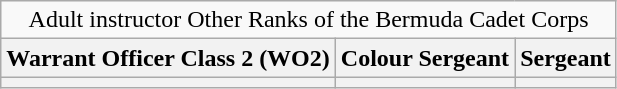<table class="wikitable" style="text-align: center;">
<tr>
<td align="center" colspan=4>Adult instructor Other Ranks of the Bermuda Cadet Corps</td>
</tr>
<tr>
<th colspan=1>Warrant Officer Class 2 (WO2)</th>
<th colspan=1>Colour Sergeant</th>
<th colspan=1>Sergeant</th>
</tr>
<tr>
<th></th>
<th></th>
<th></th>
</tr>
</table>
